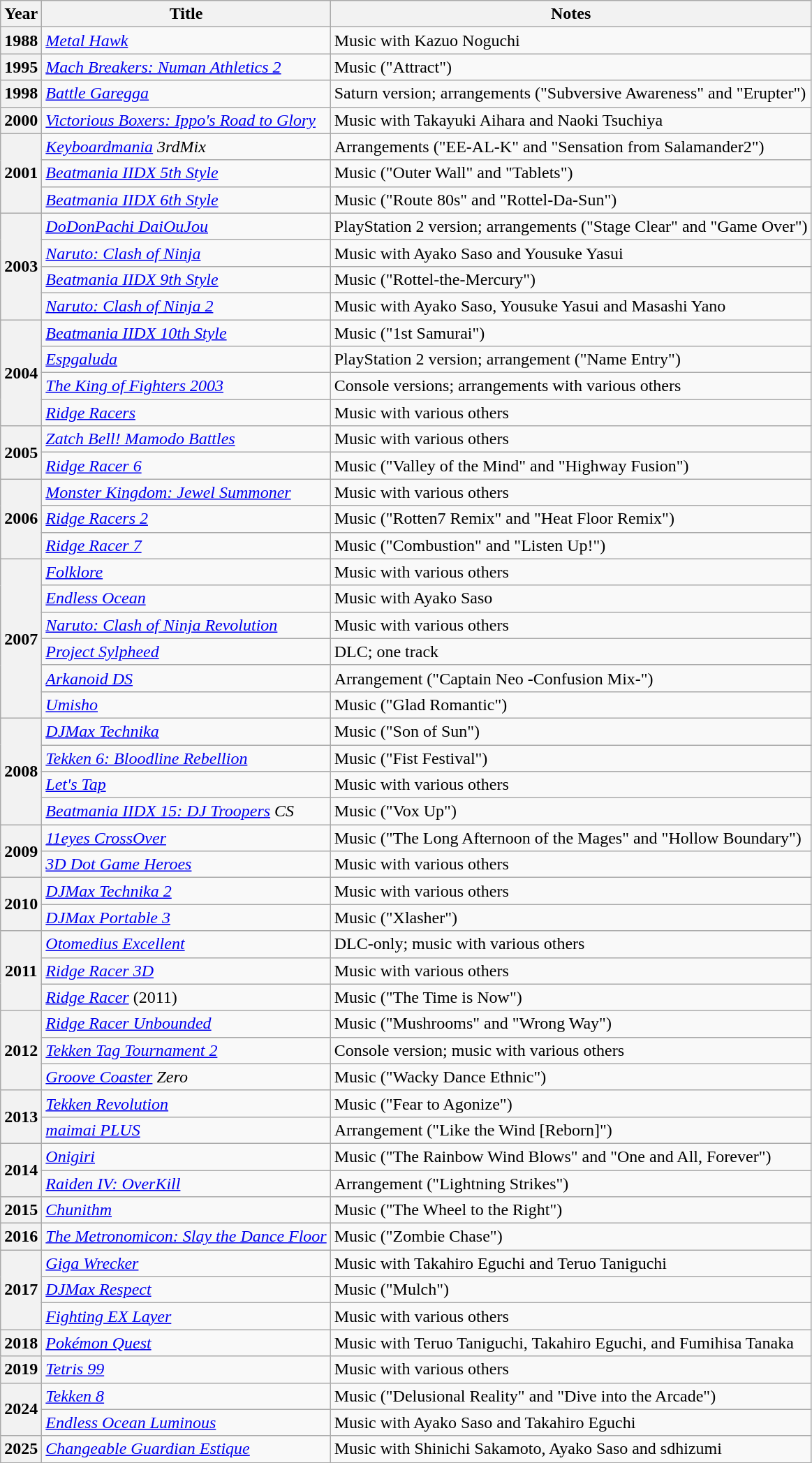<table class="wikitable sortable">
<tr>
<th>Year</th>
<th>Title</th>
<th class="unsortable">Notes</th>
</tr>
<tr>
<th rowspan="1">1988</th>
<td><em><a href='#'>Metal Hawk</a></em></td>
<td>Music with Kazuo Noguchi</td>
</tr>
<tr>
<th rowspan="1">1995</th>
<td><em><a href='#'>Mach Breakers: Numan Athletics 2</a></em></td>
<td>Music ("Attract")</td>
</tr>
<tr>
<th rowspan="1">1998</th>
<td><em><a href='#'>Battle Garegga</a></em></td>
<td>Saturn version; arrangements ("Subversive Awareness" and "Erupter")</td>
</tr>
<tr>
<th rowspan="1">2000</th>
<td><em><a href='#'>Victorious Boxers: Ippo's Road to Glory</a></em></td>
<td>Music with Takayuki Aihara and Naoki Tsuchiya</td>
</tr>
<tr>
<th rowspan="3">2001</th>
<td><em><a href='#'>Keyboardmania</a> 3rdMix</em></td>
<td>Arrangements ("EE-AL-K" and "Sensation from Salamander2")</td>
</tr>
<tr>
<td><em><a href='#'>Beatmania IIDX 5th Style</a></em></td>
<td>Music ("Outer Wall" and "Tablets")</td>
</tr>
<tr>
<td><em><a href='#'>Beatmania IIDX 6th Style</a></em></td>
<td>Music ("Route 80s" and "Rottel-Da-Sun")</td>
</tr>
<tr>
<th rowspan="4">2003</th>
<td><em><a href='#'>DoDonPachi DaiOuJou</a></em></td>
<td>PlayStation 2 version; arrangements ("Stage Clear" and "Game Over")</td>
</tr>
<tr>
<td><em><a href='#'>Naruto: Clash of Ninja</a></em></td>
<td>Music with Ayako Saso and Yousuke Yasui</td>
</tr>
<tr>
<td><em><a href='#'>Beatmania IIDX 9th Style</a></em></td>
<td>Music ("Rottel-the-Mercury")</td>
</tr>
<tr>
<td><em><a href='#'>Naruto: Clash of Ninja 2</a></em></td>
<td>Music with Ayako Saso, Yousuke Yasui and Masashi Yano</td>
</tr>
<tr>
<th rowspan="4">2004</th>
<td><em><a href='#'>Beatmania IIDX 10th Style</a></em></td>
<td>Music ("1st Samurai")</td>
</tr>
<tr>
<td><em><a href='#'>Espgaluda</a></em></td>
<td>PlayStation 2 version; arrangement ("Name Entry")</td>
</tr>
<tr>
<td><em><a href='#'>The King of Fighters 2003</a></em></td>
<td>Console versions; arrangements with various others</td>
</tr>
<tr>
<td><em><a href='#'>Ridge Racers</a></em></td>
<td>Music with various others</td>
</tr>
<tr>
<th rowspan="2">2005</th>
<td><em><a href='#'>Zatch Bell! Mamodo Battles</a></em></td>
<td>Music with various others</td>
</tr>
<tr>
<td><em><a href='#'>Ridge Racer 6</a></em></td>
<td>Music ("Valley of the Mind" and "Highway Fusion")</td>
</tr>
<tr>
<th rowspan="3">2006</th>
<td><em><a href='#'>Monster Kingdom: Jewel Summoner</a></em></td>
<td>Music with various others</td>
</tr>
<tr>
<td><em><a href='#'>Ridge Racers 2</a></em></td>
<td>Music ("Rotten7 Remix" and "Heat Floor Remix")</td>
</tr>
<tr>
<td><em><a href='#'>Ridge Racer 7</a></em></td>
<td>Music ("Combustion" and "Listen Up!")</td>
</tr>
<tr>
<th rowspan="6">2007</th>
<td><em><a href='#'>Folklore</a></em></td>
<td>Music with various others</td>
</tr>
<tr>
<td><em><a href='#'>Endless Ocean</a></em></td>
<td>Music with Ayako Saso</td>
</tr>
<tr>
<td><em><a href='#'>Naruto: Clash of Ninja Revolution</a></em></td>
<td>Music with various others</td>
</tr>
<tr>
<td><em><a href='#'>Project Sylpheed</a></em></td>
<td>DLC; one track</td>
</tr>
<tr>
<td><em><a href='#'>Arkanoid DS</a></em></td>
<td>Arrangement ("Captain Neo -Confusion Mix-")</td>
</tr>
<tr>
<td><em><a href='#'>Umisho</a></em></td>
<td>Music ("Glad Romantic")</td>
</tr>
<tr>
<th rowspan="4">2008</th>
<td><em><a href='#'>DJMax Technika</a></em></td>
<td>Music ("Son of Sun")</td>
</tr>
<tr>
<td><em><a href='#'>Tekken 6: Bloodline Rebellion</a></em></td>
<td>Music ("Fist Festival")</td>
</tr>
<tr>
<td><em><a href='#'>Let's Tap</a></em></td>
<td>Music with various others</td>
</tr>
<tr>
<td><em><a href='#'>Beatmania IIDX 15: DJ Troopers</a> CS</em></td>
<td>Music ("Vox Up")</td>
</tr>
<tr>
<th rowspan="2">2009</th>
<td><em><a href='#'>11eyes CrossOver</a></em></td>
<td>Music ("The Long Afternoon of the Mages" and "Hollow Boundary")</td>
</tr>
<tr>
<td><em><a href='#'>3D Dot Game Heroes</a></em></td>
<td>Music with various others</td>
</tr>
<tr>
<th rowspan="2">2010</th>
<td><em><a href='#'>DJMax Technika 2</a></em></td>
<td>Music with various others</td>
</tr>
<tr>
<td><em><a href='#'>DJMax Portable 3</a></em></td>
<td>Music ("Xlasher")</td>
</tr>
<tr>
<th rowspan="3">2011</th>
<td><em><a href='#'>Otomedius Excellent</a></em></td>
<td>DLC-only; music with various others</td>
</tr>
<tr>
<td><em><a href='#'>Ridge Racer 3D</a></em></td>
<td>Music with various others</td>
</tr>
<tr>
<td><em><a href='#'>Ridge Racer</a></em> (2011)</td>
<td>Music ("The Time is Now")</td>
</tr>
<tr>
<th rowspan="3">2012</th>
<td><em><a href='#'>Ridge Racer Unbounded</a></em></td>
<td>Music ("Mushrooms" and "Wrong Way")</td>
</tr>
<tr>
<td><em><a href='#'>Tekken Tag Tournament 2</a></em></td>
<td>Console version; music with various others</td>
</tr>
<tr>
<td><em><a href='#'>Groove Coaster</a> Zero</em></td>
<td>Music ("Wacky Dance Ethnic")</td>
</tr>
<tr>
<th rowspan="2">2013</th>
<td><em><a href='#'>Tekken Revolution</a></em></td>
<td>Music ("Fear to Agonize")</td>
</tr>
<tr>
<td><em><a href='#'>maimai PLUS</a></em></td>
<td>Arrangement ("Like the Wind [Reborn]")</td>
</tr>
<tr>
<th rowspan="2">2014</th>
<td><em><a href='#'>Onigiri</a></em></td>
<td>Music ("The Rainbow Wind Blows" and "One and All, Forever")</td>
</tr>
<tr>
<td><em><a href='#'>Raiden IV: OverKill</a></em></td>
<td>Arrangement ("Lightning Strikes")</td>
</tr>
<tr>
<th rowspan="1">2015</th>
<td><em><a href='#'>Chunithm</a></em></td>
<td>Music ("The Wheel to the Right")</td>
</tr>
<tr>
<th rowspan="1">2016</th>
<td><em><a href='#'>The Metronomicon: Slay the Dance Floor</a></em></td>
<td>Music ("Zombie Chase")</td>
</tr>
<tr>
<th rowspan="3">2017</th>
<td><em><a href='#'>Giga Wrecker</a></em></td>
<td>Music with Takahiro Eguchi and Teruo Taniguchi</td>
</tr>
<tr>
<td><em><a href='#'>DJMax Respect</a></em></td>
<td>Music ("Mulch")</td>
</tr>
<tr>
<td><em><a href='#'>Fighting EX Layer</a></em></td>
<td>Music with various others</td>
</tr>
<tr>
<th rowspan="1">2018</th>
<td><em><a href='#'>Pokémon Quest</a></em></td>
<td>Music with Teruo Taniguchi, Takahiro Eguchi, and Fumihisa Tanaka</td>
</tr>
<tr>
<th rowspan="1">2019</th>
<td><em><a href='#'>Tetris 99</a></em></td>
<td>Music with various others</td>
</tr>
<tr>
<th rowspan="2">2024</th>
<td><em><a href='#'>Tekken 8</a></em></td>
<td>Music ("Delusional Reality" and "Dive into the Arcade")</td>
</tr>
<tr>
<td><em><a href='#'>Endless Ocean Luminous</a></em></td>
<td>Music with Ayako Saso and Takahiro Eguchi</td>
</tr>
<tr>
<th rowspan="1">2025</th>
<td><em><a href='#'>Changeable Guardian Estique</a></em></td>
<td>Music with Shinichi Sakamoto, Ayako Saso and sdhizumi</td>
</tr>
</table>
